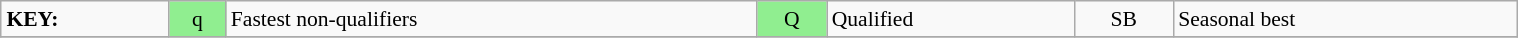<table class="wikitable" style="margin:0.5em auto; font-size:90%;position:relative;" width=80%>
<tr>
<td><strong>KEY:</strong></td>
<td bgcolor=lightgreen align=center>q</td>
<td>Fastest non-qualifiers</td>
<td bgcolor=lightgreen align=center>Q</td>
<td>Qualified</td>
<td align=center>SB</td>
<td>Seasonal best</td>
</tr>
<tr>
</tr>
</table>
